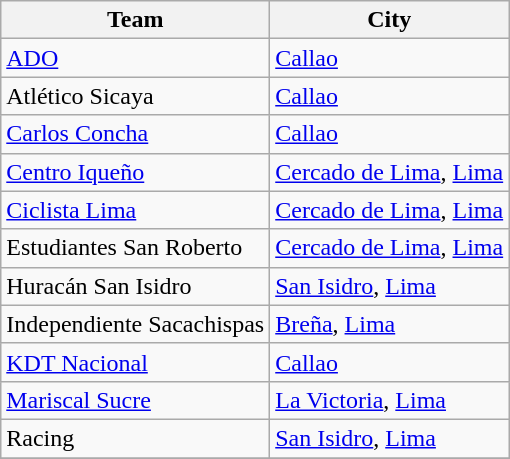<table class="wikitable sortable">
<tr>
<th>Team</th>
<th>City</th>
</tr>
<tr>
<td><a href='#'>ADO</a></td>
<td><a href='#'>Callao</a></td>
</tr>
<tr>
<td>Atlético Sicaya</td>
<td><a href='#'>Callao</a></td>
</tr>
<tr>
<td><a href='#'>Carlos Concha</a></td>
<td><a href='#'>Callao</a></td>
</tr>
<tr>
<td><a href='#'>Centro Iqueño</a></td>
<td><a href='#'>Cercado de Lima</a>, <a href='#'>Lima</a></td>
</tr>
<tr>
<td><a href='#'>Ciclista Lima</a></td>
<td><a href='#'>Cercado de Lima</a>, <a href='#'>Lima</a></td>
</tr>
<tr>
<td>Estudiantes San Roberto</td>
<td><a href='#'>Cercado de Lima</a>, <a href='#'>Lima</a></td>
</tr>
<tr>
<td>Huracán San Isidro</td>
<td><a href='#'>San Isidro</a>, <a href='#'>Lima</a></td>
</tr>
<tr>
<td>Independiente Sacachispas</td>
<td><a href='#'>Breña</a>, <a href='#'>Lima</a></td>
</tr>
<tr>
<td><a href='#'>KDT Nacional</a></td>
<td><a href='#'>Callao</a></td>
</tr>
<tr>
<td><a href='#'>Mariscal Sucre</a></td>
<td><a href='#'>La Victoria</a>, <a href='#'>Lima</a></td>
</tr>
<tr>
<td>Racing</td>
<td><a href='#'>San Isidro</a>, <a href='#'>Lima</a></td>
</tr>
<tr>
</tr>
</table>
